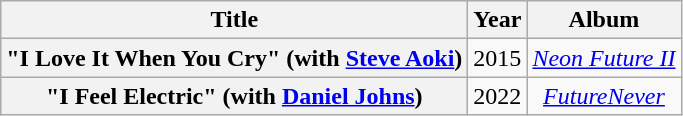<table class="wikitable plainrowheaders" style="text-align:center;" border="1">
<tr>
<th scope="col">Title</th>
<th scope="col">Year</th>
<th scope="col">Album</th>
</tr>
<tr>
<th scope="row">"I Love It When You Cry" (with <a href='#'>Steve Aoki</a>)</th>
<td>2015</td>
<td><em><a href='#'>Neon Future II</a></em></td>
</tr>
<tr>
<th scope="row">"I Feel Electric" (with <a href='#'>Daniel Johns</a>)</th>
<td>2022</td>
<td><em><a href='#'>FutureNever</a></em></td>
</tr>
</table>
